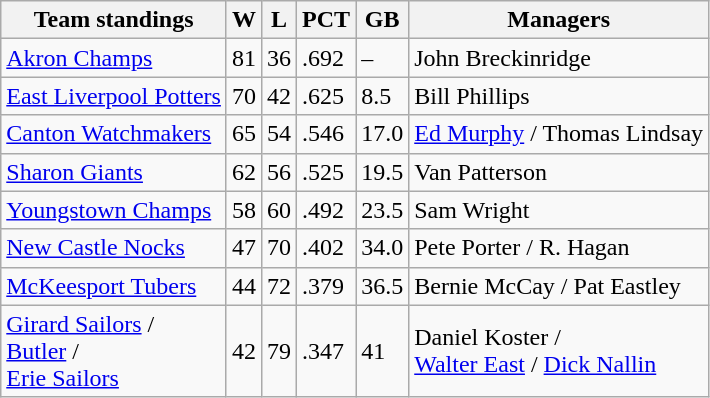<table class="wikitable">
<tr>
<th>Team standings</th>
<th>W</th>
<th>L</th>
<th>PCT</th>
<th>GB</th>
<th>Managers</th>
</tr>
<tr>
<td><a href='#'>Akron Champs</a></td>
<td>81</td>
<td>36</td>
<td>.692</td>
<td>–</td>
<td>John Breckinridge</td>
</tr>
<tr>
<td><a href='#'>East Liverpool Potters</a></td>
<td>70</td>
<td>42</td>
<td>.625</td>
<td>8.5</td>
<td>Bill Phillips</td>
</tr>
<tr>
<td><a href='#'>Canton Watchmakers</a></td>
<td>65</td>
<td>54</td>
<td>.546</td>
<td>17.0</td>
<td><a href='#'>Ed Murphy</a> / Thomas Lindsay</td>
</tr>
<tr>
<td><a href='#'>Sharon Giants</a></td>
<td>62</td>
<td>56</td>
<td>.525</td>
<td>19.5</td>
<td>Van Patterson</td>
</tr>
<tr>
<td><a href='#'>Youngstown Champs</a></td>
<td>58</td>
<td>60</td>
<td>.492</td>
<td>23.5</td>
<td>Sam Wright</td>
</tr>
<tr>
<td><a href='#'>New Castle Nocks</a></td>
<td>47</td>
<td>70</td>
<td>.402</td>
<td>34.0</td>
<td>Pete Porter / R. Hagan</td>
</tr>
<tr>
<td><a href='#'>McKeesport Tubers</a></td>
<td>44</td>
<td>72</td>
<td>.379</td>
<td>36.5</td>
<td>Bernie McCay / Pat Eastley</td>
</tr>
<tr>
<td><a href='#'>Girard Sailors</a> / <br><a href='#'>Butler</a> /<br> <a href='#'>Erie Sailors</a></td>
<td>42</td>
<td>79</td>
<td>.347</td>
<td>41</td>
<td>Daniel Koster /<br> <a href='#'>Walter East</a> / <a href='#'>Dick Nallin</a></td>
</tr>
</table>
